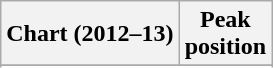<table class="wikitable sortable plainrowheaders" style="text-align:center">
<tr>
<th scope="col">Chart (2012–13)</th>
<th scope="col">Peak<br>position</th>
</tr>
<tr>
</tr>
<tr>
</tr>
<tr>
</tr>
<tr>
</tr>
<tr>
</tr>
<tr>
</tr>
<tr>
</tr>
<tr>
</tr>
<tr>
</tr>
<tr>
</tr>
</table>
